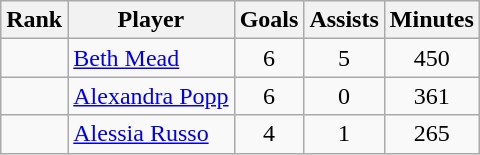<table class="wikitable" style="margin:auto; text-align:center">
<tr>
<th>Rank</th>
<th>Player</th>
<th>Goals</th>
<th>Assists</th>
<th>Minutes</th>
</tr>
<tr>
<td></td>
<td style="text-align:left"> <a href='#'>Beth Mead</a></td>
<td>6</td>
<td>5</td>
<td>450</td>
</tr>
<tr>
<td></td>
<td style="text-align:left"> <a href='#'>Alexandra Popp</a></td>
<td>6</td>
<td>0</td>
<td>361</td>
</tr>
<tr>
<td></td>
<td style="text-align:left"> <a href='#'>Alessia Russo</a></td>
<td>4</td>
<td>1</td>
<td>265</td>
</tr>
</table>
